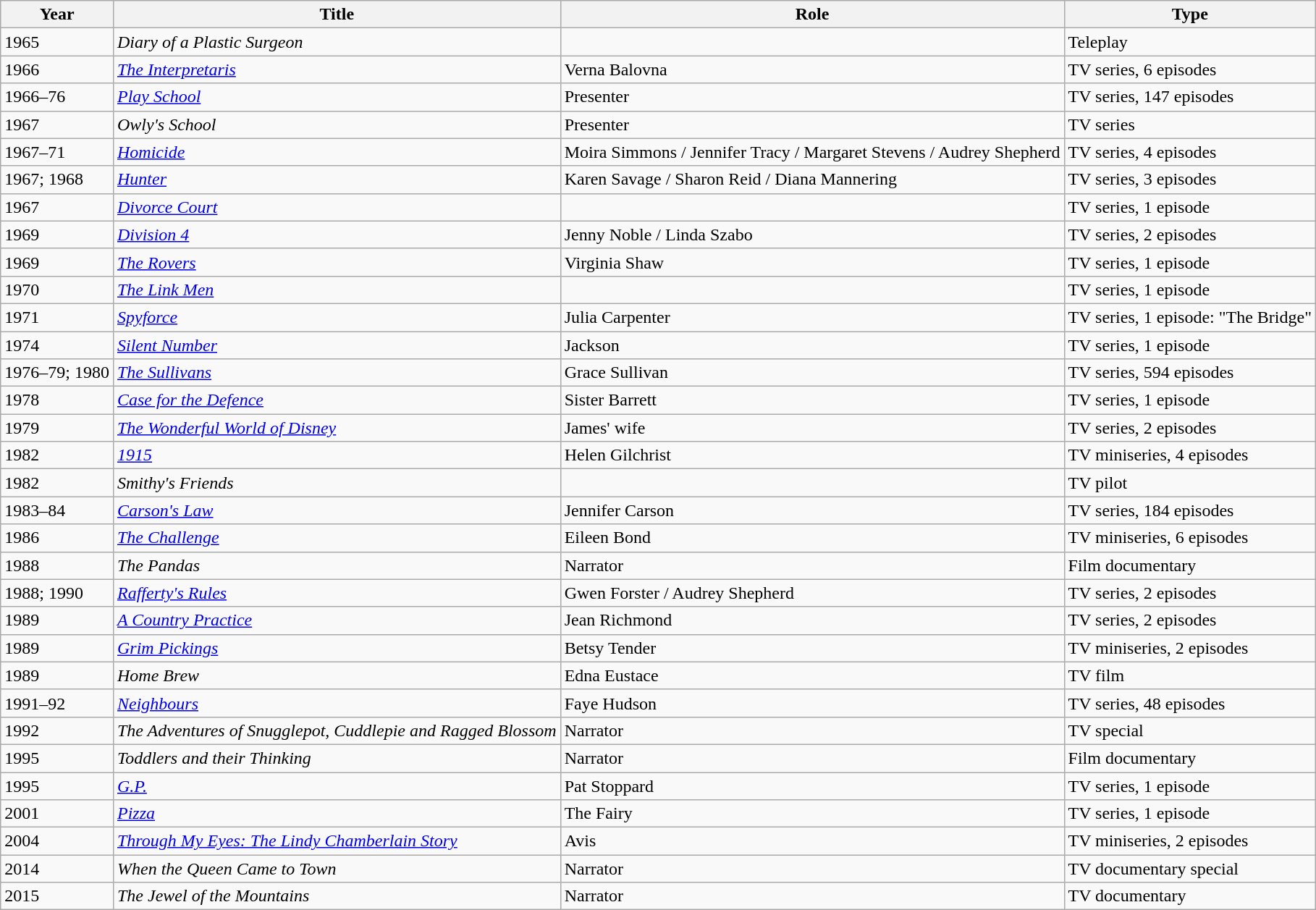<table class="wikitable">
<tr>
<th>Year</th>
<th>Title</th>
<th>Role</th>
<th>Type</th>
</tr>
<tr>
<td>1965</td>
<td><em>Diary of a Plastic Surgeon</em></td>
<td></td>
<td>Teleplay</td>
</tr>
<tr>
<td>1966</td>
<td><em><a href='#'>The Interpretaris</a></em></td>
<td>Verna Balovna</td>
<td>TV series, 6 episodes</td>
</tr>
<tr>
<td>1966–76</td>
<td><em><a href='#'>Play School</a></em></td>
<td>Presenter</td>
<td>TV series, 147 episodes</td>
</tr>
<tr>
<td>1967</td>
<td><em>Owly's School</em></td>
<td>Presenter</td>
<td>TV series</td>
</tr>
<tr>
<td>1967–71</td>
<td><em><a href='#'>Homicide</a></em></td>
<td>Moira Simmons / Jennifer Tracy / Margaret Stevens / Audrey Shepherd</td>
<td>TV series, 4 episodes</td>
</tr>
<tr>
<td>1967; 1968</td>
<td><em><a href='#'>Hunter</a></em></td>
<td>Karen Savage / Sharon Reid / Diana Mannering</td>
<td>TV series, 3 episodes</td>
</tr>
<tr>
<td>1967</td>
<td><em><a href='#'>Divorce Court</a></em></td>
<td></td>
<td>TV series, 1 episode</td>
</tr>
<tr>
<td>1969</td>
<td><em><a href='#'>Division 4</a></em></td>
<td>Jenny Noble / Linda Szabo</td>
<td>TV series, 2 episodes</td>
</tr>
<tr>
<td>1969</td>
<td><em><a href='#'>The Rovers</a></em></td>
<td>Virginia Shaw</td>
<td>TV series, 1 episode</td>
</tr>
<tr>
<td>1970</td>
<td><em><a href='#'>The Link Men</a></em></td>
<td></td>
<td>TV series, 1 episode</td>
</tr>
<tr>
<td>1971</td>
<td><em><a href='#'>Spyforce</a></em></td>
<td>Julia Carpenter</td>
<td>TV series, 1 episode: "The Bridge"</td>
</tr>
<tr>
<td>1974</td>
<td><em><a href='#'>Silent Number</a></em></td>
<td>Jackson</td>
<td>TV series, 1 episode</td>
</tr>
<tr>
<td>1976–79; 1980</td>
<td><em><a href='#'>The Sullivans</a></em></td>
<td>Grace Sullivan</td>
<td>TV series, 594 episodes</td>
</tr>
<tr>
<td>1978</td>
<td><em><a href='#'>Case for the Defence</a></em></td>
<td>Sister Barrett</td>
<td>TV series, 1 episode</td>
</tr>
<tr>
<td>1979</td>
<td><em><a href='#'>The Wonderful World of Disney</a></em></td>
<td>James' wife</td>
<td>TV series, 2 episodes</td>
</tr>
<tr>
<td>1982</td>
<td><em><a href='#'>1915</a></em></td>
<td>Helen Gilchrist</td>
<td>TV miniseries, 4 episodes</td>
</tr>
<tr>
<td>1982</td>
<td><em>Smithy's Friends</em></td>
<td></td>
<td>TV pilot</td>
</tr>
<tr>
<td>1983–84</td>
<td><em><a href='#'>Carson's Law</a></em></td>
<td>Jennifer Carson</td>
<td>TV series, 184 episodes</td>
</tr>
<tr>
<td>1986</td>
<td><em><a href='#'>The Challenge</a></em></td>
<td>Eileen Bond</td>
<td>TV miniseries, 6 episodes</td>
</tr>
<tr>
<td>1988</td>
<td><em>The Pandas</em></td>
<td>Narrator</td>
<td>Film documentary</td>
</tr>
<tr>
<td>1988; 1990</td>
<td><em><a href='#'>Rafferty's Rules</a></em></td>
<td>Gwen Forster / Audrey Shepherd</td>
<td>TV series, 2 episodes</td>
</tr>
<tr>
<td>1989</td>
<td><em><a href='#'>A Country Practice</a></em></td>
<td>Jean Richmond</td>
<td>TV series, 2 episodes</td>
</tr>
<tr>
<td>1989</td>
<td><em><a href='#'>Grim Pickings</a></em></td>
<td>Betsy Tender</td>
<td>TV miniseries, 2 episodes</td>
</tr>
<tr>
<td>1989</td>
<td><em>Home Brew</em></td>
<td>Edna Eustace</td>
<td>TV film</td>
</tr>
<tr>
<td>1991–92</td>
<td><em><a href='#'>Neighbours</a></em></td>
<td>Faye Hudson</td>
<td>TV series, 48 episodes</td>
</tr>
<tr>
<td>1992</td>
<td><em>The Adventures of Snugglepot, Cuddlepie and Ragged Blossom</em></td>
<td>Narrator</td>
<td>TV special</td>
</tr>
<tr>
<td>1995</td>
<td><em>Toddlers and their Thinking</em></td>
<td>Narrator</td>
<td>Film documentary</td>
</tr>
<tr>
<td>1995</td>
<td><em><a href='#'>G.P.</a></em></td>
<td>Pat Stoppard</td>
<td>TV series, 1 episode</td>
</tr>
<tr>
<td>2001</td>
<td><em><a href='#'>Pizza</a></em></td>
<td>The Fairy</td>
<td>TV series, 1 episode</td>
</tr>
<tr>
<td>2004</td>
<td><em><a href='#'>Through My Eyes: The Lindy Chamberlain Story</a></em></td>
<td>Avis</td>
<td>TV miniseries, 2 episodes</td>
</tr>
<tr>
<td>2014</td>
<td><em>When the Queen Came to Town</em></td>
<td>Narrator</td>
<td>TV documentary special</td>
</tr>
<tr>
<td>2015</td>
<td><em>The Jewel of the Mountains</em></td>
<td>Narrator</td>
<td>TV documentary</td>
</tr>
</table>
